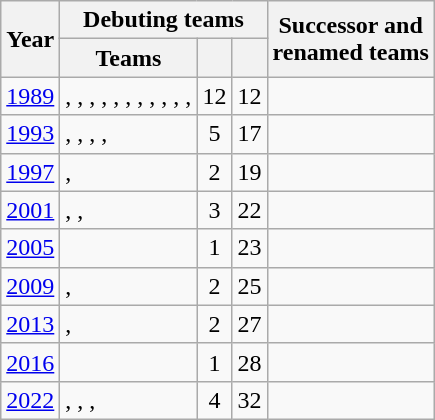<table class="wikitable" style="text-align:center">
<tr>
<th rowspan=2>Year</th>
<th colspan=3>Debuting teams</th>
<th rowspan=2>Successor and<br>renamed teams</th>
</tr>
<tr>
<th>Teams</th>
<th></th>
<th></th>
</tr>
<tr>
<td><a href='#'>1989</a></td>
<td align=left>, , , , , , , , , , , </td>
<td>12</td>
<td>12</td>
<td></td>
</tr>
<tr>
<td><a href='#'>1993</a></td>
<td align=left>, , , , </td>
<td>5</td>
<td>17</td>
<td></td>
</tr>
<tr>
<td><a href='#'>1997</a></td>
<td align=left>, </td>
<td>2</td>
<td>19</td>
<td></td>
</tr>
<tr>
<td><a href='#'>2001</a></td>
<td align=left>, , </td>
<td>3</td>
<td>22</td>
<td></td>
</tr>
<tr>
<td><a href='#'>2005</a></td>
<td align=left></td>
<td>1</td>
<td>23</td>
<td></td>
</tr>
<tr>
<td><a href='#'>2009</a></td>
<td align=left>, </td>
<td>2</td>
<td>25</td>
<td></td>
</tr>
<tr>
<td><a href='#'>2013</a></td>
<td align=left>, </td>
<td>2</td>
<td>27</td>
<td></td>
</tr>
<tr>
<td><a href='#'>2016</a></td>
<td align=left></td>
<td>1</td>
<td>28</td>
<td></td>
</tr>
<tr>
<td><a href='#'>2022</a></td>
<td align=left>, , , </td>
<td>4</td>
<td>32</td>
<td></td>
</tr>
</table>
